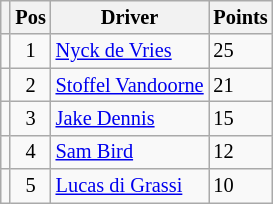<table class="wikitable" style="font-size: 85%;">
<tr>
<th></th>
<th>Pos</th>
<th>Driver</th>
<th>Points</th>
</tr>
<tr>
<td align="left"></td>
<td align="center">1</td>
<td> <a href='#'>Nyck de Vries</a></td>
<td align="left">25</td>
</tr>
<tr>
<td align="left"></td>
<td align="center">2</td>
<td> <a href='#'>Stoffel Vandoorne</a></td>
<td align="left">21</td>
</tr>
<tr>
<td align="left"></td>
<td align="center">3</td>
<td> <a href='#'>Jake Dennis</a></td>
<td align="left">15</td>
</tr>
<tr>
<td align="left"></td>
<td align="center">4</td>
<td> <a href='#'>Sam Bird</a></td>
<td align="left">12</td>
</tr>
<tr>
<td align="left"></td>
<td align="center">5</td>
<td> <a href='#'>Lucas di Grassi</a></td>
<td align="left">10</td>
</tr>
</table>
